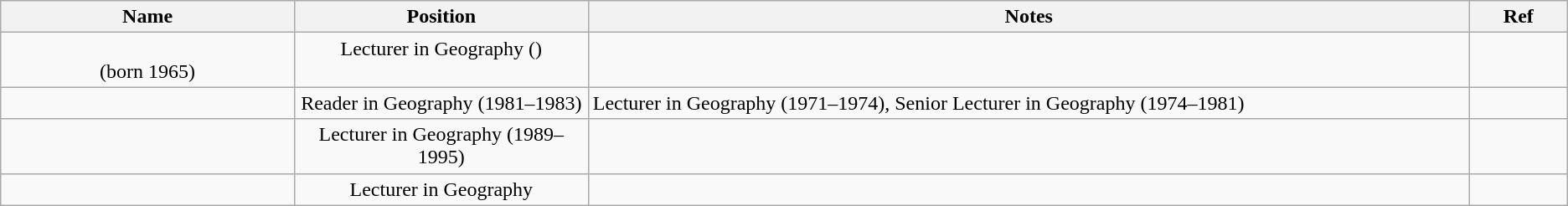<table class="wikitable sortable">
<tr>
<th scope="column" width="15%">Name</th>
<th scope="column" width="15%" class="unsortable">Position</th>
<th scope="column" width="45%" class="unsortable">Notes</th>
<th scope="column" width="5%" class="unsortable">Ref</th>
</tr>
<tr valign="top">
<td align="center"> <br> (born 1965)</td>
<td align="center">Lecturer in Geography ()</td>
<td></td>
<td align="center"></td>
</tr>
<tr valign="top">
<td align="center"></td>
<td align="center">Reader in Geography (1981–1983)</td>
<td>Lecturer in Geography (1971–1974), Senior Lecturer in Geography (1974–1981)</td>
<td align="center"></td>
</tr>
<tr valign="top">
<td align="center"></td>
<td align="center">Lecturer in Geography (1989–1995)</td>
<td></td>
<td align="center"></td>
</tr>
<tr valign="top">
<td align="center"></td>
<td align="center">Lecturer in Geography</td>
<td></td>
<td align="center"></td>
</tr>
</table>
